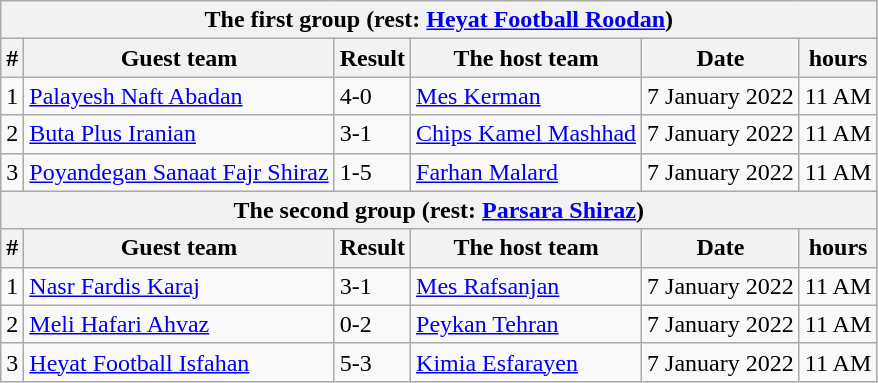<table class="wikitable">
<tr>
<th colspan="6">The first group (rest: <a href='#'>Heyat Football Roodan</a>) </th>
</tr>
<tr>
<th>#</th>
<th>Guest team</th>
<th>Result</th>
<th>The host team</th>
<th>Date</th>
<th>hours</th>
</tr>
<tr>
<td>1</td>
<td><a href='#'>Palayesh Naft Abadan</a></td>
<td>4-0</td>
<td><a href='#'>Mes Kerman</a></td>
<td>7 January 2022</td>
<td>11 AM</td>
</tr>
<tr>
<td>2</td>
<td><a href='#'>Buta Plus Iranian</a></td>
<td>3-1</td>
<td><a href='#'>Chips Kamel Mashhad</a></td>
<td>7 January 2022</td>
<td>11 AM</td>
</tr>
<tr>
<td>3</td>
<td><a href='#'>Poyandegan Sanaat Fajr Shiraz</a></td>
<td>1-5</td>
<td><a href='#'>Farhan Malard</a></td>
<td>7 January 2022</td>
<td>11 AM</td>
</tr>
<tr>
<th colspan="6">The second group (rest: <a href='#'>Parsara Shiraz</a>) </th>
</tr>
<tr>
<th>#</th>
<th>Guest team</th>
<th>Result</th>
<th>The host team</th>
<th>Date</th>
<th>hours</th>
</tr>
<tr>
<td>1</td>
<td><a href='#'>Nasr Fardis Karaj</a></td>
<td>3-1</td>
<td><a href='#'>Mes Rafsanjan</a></td>
<td>7 January 2022</td>
<td>11 AM</td>
</tr>
<tr>
<td>2</td>
<td><a href='#'>Meli Hafari Ahvaz</a></td>
<td>0-2</td>
<td><a href='#'>Peykan Tehran</a></td>
<td>7 January 2022</td>
<td>11 AM</td>
</tr>
<tr>
<td>3</td>
<td><a href='#'>Heyat Football Isfahan</a></td>
<td>5-3</td>
<td><a href='#'>Kimia Esfarayen</a></td>
<td>7 January 2022</td>
<td>11 AM</td>
</tr>
</table>
